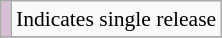<table class="wikitable" style="font-size:90%;">
<tr>
<td scope="row" style="background-color:#D8BFD8"></td>
<td>Indicates single release</td>
</tr>
<tr>
</tr>
</table>
